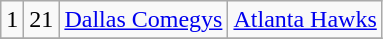<table class="wikitable">
<tr align="center" bgcolor="">
<td>1</td>
<td>21</td>
<td><a href='#'>Dallas Comegys</a></td>
<td><a href='#'>Atlanta Hawks</a></td>
</tr>
<tr align="center" bgcolor="">
</tr>
</table>
